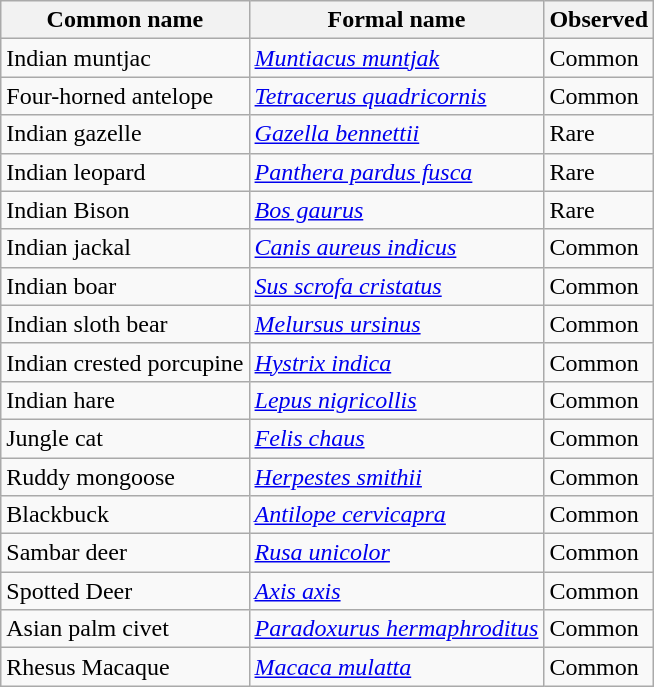<table class="wikitable" border=3>
<tr>
<th>Common name</th>
<th>Formal name</th>
<th>Observed</th>
</tr>
<tr>
<td>Indian muntjac</td>
<td><em><a href='#'>Muntiacus muntjak</a></em></td>
<td>Common</td>
</tr>
<tr>
<td>Four-horned antelope</td>
<td><em><a href='#'>Tetracerus quadricornis</a></em></td>
<td>Common</td>
</tr>
<tr>
<td>Indian gazelle</td>
<td><em><a href='#'>Gazella bennettii</a></em></td>
<td>Rare</td>
</tr>
<tr>
<td>Indian leopard</td>
<td><em><a href='#'>Panthera pardus fusca</a></em></td>
<td>Rare</td>
</tr>
<tr>
<td>Indian Bison</td>
<td><em><a href='#'>Bos gaurus</a></em></td>
<td>Rare</td>
</tr>
<tr>
<td>Indian jackal</td>
<td><em><a href='#'>Canis aureus indicus</a></em></td>
<td>Common</td>
</tr>
<tr>
<td>Indian boar</td>
<td><em><a href='#'>Sus scrofa cristatus</a></em></td>
<td>Common</td>
</tr>
<tr>
<td>Indian sloth bear</td>
<td><em><a href='#'>Melursus ursinus</a></em></td>
<td>Common</td>
</tr>
<tr>
<td>Indian crested porcupine</td>
<td><em><a href='#'>Hystrix indica</a></em></td>
<td>Common</td>
</tr>
<tr>
<td>Indian hare</td>
<td><em><a href='#'>Lepus nigricollis</a></em></td>
<td>Common</td>
</tr>
<tr>
<td>Jungle cat</td>
<td><em><a href='#'>Felis chaus</a></em></td>
<td>Common</td>
</tr>
<tr>
<td>Ruddy mongoose</td>
<td><em><a href='#'>Herpestes smithii</a></em></td>
<td>Common</td>
</tr>
<tr>
<td>Blackbuck</td>
<td><em><a href='#'>Antilope cervicapra</a></em></td>
<td>Common</td>
</tr>
<tr>
<td>Sambar deer</td>
<td><em><a href='#'>Rusa unicolor</a></em></td>
<td>Common</td>
</tr>
<tr>
<td>Spotted Deer</td>
<td><em><a href='#'>Axis axis</a></em></td>
<td>Common</td>
</tr>
<tr>
<td>Asian palm civet</td>
<td><em><a href='#'>Paradoxurus hermaphroditus</a></em></td>
<td>Common</td>
</tr>
<tr>
<td>Rhesus Macaque</td>
<td><em><a href='#'>Macaca mulatta</a></em></td>
<td>Common</td>
</tr>
</table>
